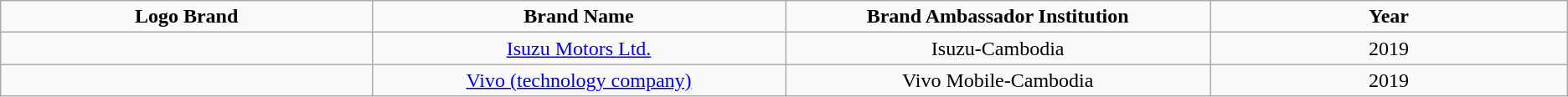<table class="wikitable">
<tr>
<td width="1%" height="2"  align="center"><span><strong>Logo Brand</strong></span></td>
<td width="1%" height="2"  align="center"><span><strong>Brand Name</strong></span></td>
<td width="1%" height="2"  align="center"><span><strong>Brand Ambassador Institution</strong></span></td>
<td width="1%" height="2"  align="center"><span><strong>Year</strong></span></td>
</tr>
<tr>
<td align="center"></td>
<td align="center"><a href='#'>Isuzu Motors Ltd.</a></td>
<td align="center">Isuzu-Cambodia</td>
<td align="center">2019 </td>
</tr>
<tr>
<td align="center"></td>
<td align="center"><a href='#'>Vivo (technology company)</a></td>
<td align="center">Vivo Mobile-Cambodia</td>
<td align="center">2019 </td>
</tr>
</table>
